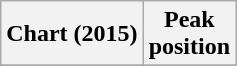<table class="wikitable plainrowheaders">
<tr>
<th scope="col">Chart (2015)</th>
<th scope="col">Peak<br>position</th>
</tr>
<tr>
</tr>
</table>
